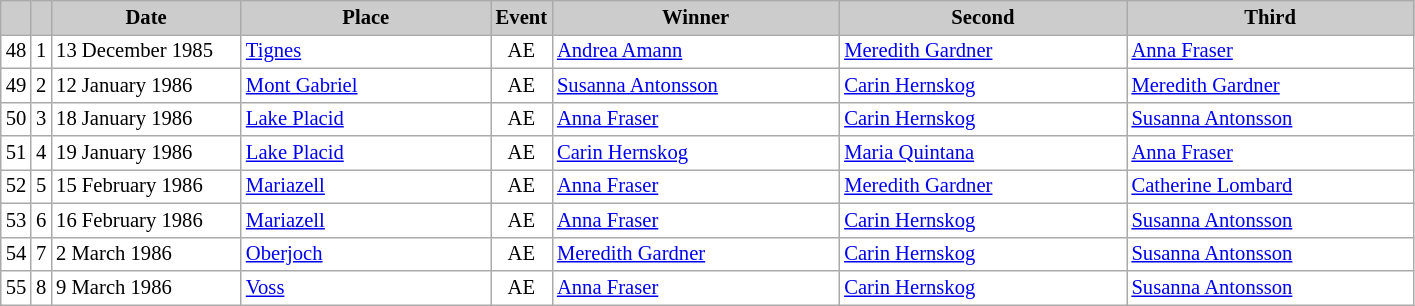<table class="wikitable plainrowheaders" style="background:#fff; font-size:86%; line-height:16px; border:grey solid 1px; border-collapse:collapse;">
<tr style="background:#ccc; text-align:center;">
<th scope="col" style="background:#ccc; width=20 px;"></th>
<th scope="col" style="background:#ccc; width=30 px;"></th>
<th scope="col" style="background:#ccc; width:120px;">Date</th>
<th scope="col" style="background:#ccc; width:160px;">Place</th>
<th scope="col" style="background:#ccc; width:15px;">Event</th>
<th scope="col" style="background:#ccc; width:185px;">Winner</th>
<th scope="col" style="background:#ccc; width:185px;">Second</th>
<th scope="col" style="background:#ccc; width:185px;">Third</th>
</tr>
<tr>
<td align=center>48</td>
<td align=center>1</td>
<td>13 December 1985</td>
<td> <a href='#'>Tignes</a></td>
<td align=center>AE</td>
<td> <a href='#'>Andrea Amann</a></td>
<td> <a href='#'>Meredith Gardner</a></td>
<td> <a href='#'>Anna Fraser</a></td>
</tr>
<tr>
<td align=center>49</td>
<td align=center>2</td>
<td>12 January 1986</td>
<td> <a href='#'>Mont Gabriel</a></td>
<td align=center>AE</td>
<td> <a href='#'>Susanna Antonsson</a></td>
<td> <a href='#'>Carin Hernskog</a></td>
<td> <a href='#'>Meredith Gardner</a></td>
</tr>
<tr>
<td align=center>50</td>
<td align=center>3</td>
<td>18 January 1986</td>
<td> <a href='#'>Lake Placid</a></td>
<td align=center>AE</td>
<td> <a href='#'>Anna Fraser</a></td>
<td> <a href='#'>Carin Hernskog</a></td>
<td> <a href='#'>Susanna Antonsson</a></td>
</tr>
<tr>
<td align=center>51</td>
<td align=center>4</td>
<td>19 January 1986</td>
<td> <a href='#'>Lake Placid</a></td>
<td align=center>AE</td>
<td> <a href='#'>Carin Hernskog</a></td>
<td> <a href='#'>Maria Quintana</a></td>
<td> <a href='#'>Anna Fraser</a></td>
</tr>
<tr>
<td align=center>52</td>
<td align=center>5</td>
<td>15 February 1986</td>
<td> <a href='#'>Mariazell</a></td>
<td align=center>AE</td>
<td> <a href='#'>Anna Fraser</a></td>
<td> <a href='#'>Meredith Gardner</a></td>
<td> <a href='#'>Catherine Lombard</a></td>
</tr>
<tr>
<td align=center>53</td>
<td align=center>6</td>
<td>16 February 1986</td>
<td> <a href='#'>Mariazell</a></td>
<td align=center>AE</td>
<td> <a href='#'>Anna Fraser</a></td>
<td> <a href='#'>Carin Hernskog</a></td>
<td> <a href='#'>Susanna Antonsson</a></td>
</tr>
<tr>
<td align=center>54</td>
<td align=center>7</td>
<td>2 March 1986</td>
<td> <a href='#'>Oberjoch</a></td>
<td align=center>AE</td>
<td> <a href='#'>Meredith Gardner</a></td>
<td> <a href='#'>Carin Hernskog</a></td>
<td> <a href='#'>Susanna Antonsson</a></td>
</tr>
<tr>
<td align=center>55</td>
<td align=center>8</td>
<td>9 March 1986</td>
<td> <a href='#'>Voss</a></td>
<td align=center>AE</td>
<td> <a href='#'>Anna Fraser</a></td>
<td> <a href='#'>Carin Hernskog</a></td>
<td> <a href='#'>Susanna Antonsson</a></td>
</tr>
</table>
